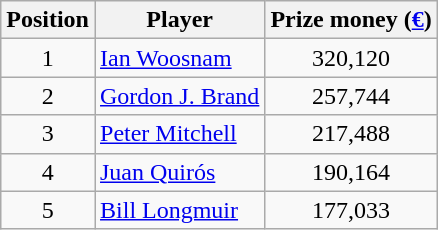<table class=wikitable>
<tr>
<th>Position</th>
<th>Player</th>
<th>Prize money (<a href='#'>€</a>)</th>
</tr>
<tr>
<td align=center>1</td>
<td> <a href='#'>Ian Woosnam</a></td>
<td align=center>320,120</td>
</tr>
<tr>
<td align=center>2</td>
<td> <a href='#'>Gordon J. Brand</a></td>
<td align=center>257,744</td>
</tr>
<tr>
<td align=center>3</td>
<td> <a href='#'>Peter Mitchell</a></td>
<td align=center>217,488</td>
</tr>
<tr>
<td align=center>4</td>
<td> <a href='#'>Juan Quirós</a></td>
<td align=center>190,164</td>
</tr>
<tr>
<td align=center>5</td>
<td> <a href='#'>Bill Longmuir</a></td>
<td align=center>177,033</td>
</tr>
</table>
